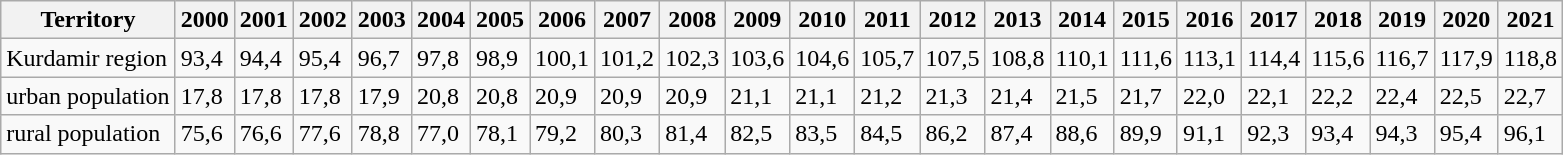<table class="wikitable">
<tr>
<th>Territory</th>
<th>2000</th>
<th>2001</th>
<th>2002</th>
<th>2003</th>
<th>2004</th>
<th>2005</th>
<th>2006</th>
<th>2007</th>
<th>2008</th>
<th>2009</th>
<th>2010</th>
<th>2011</th>
<th>2012</th>
<th>2013</th>
<th>2014</th>
<th>2015</th>
<th>2016</th>
<th>2017</th>
<th>2018</th>
<th>2019</th>
<th>2020</th>
<th>2021</th>
</tr>
<tr>
<td>Kurdamir region</td>
<td>93,4</td>
<td>94,4</td>
<td>95,4</td>
<td>96,7</td>
<td>97,8</td>
<td>98,9</td>
<td>100,1</td>
<td>101,2</td>
<td>102,3</td>
<td>103,6</td>
<td>104,6</td>
<td>105,7</td>
<td>107,5</td>
<td>108,8</td>
<td>110,1</td>
<td>111,6</td>
<td>113,1</td>
<td>114,4</td>
<td>115,6</td>
<td>116,7</td>
<td>117,9</td>
<td>118,8</td>
</tr>
<tr>
<td>urban population</td>
<td>17,8</td>
<td>17,8</td>
<td>17,8</td>
<td>17,9</td>
<td>20,8</td>
<td>20,8</td>
<td>20,9</td>
<td>20,9</td>
<td>20,9</td>
<td>21,1</td>
<td>21,1</td>
<td>21,2</td>
<td>21,3</td>
<td>21,4</td>
<td>21,5</td>
<td>21,7</td>
<td>22,0</td>
<td>22,1</td>
<td>22,2</td>
<td>22,4</td>
<td>22,5</td>
<td>22,7</td>
</tr>
<tr>
<td>rural population</td>
<td>75,6</td>
<td>76,6</td>
<td>77,6</td>
<td>78,8</td>
<td>77,0</td>
<td>78,1</td>
<td>79,2</td>
<td>80,3</td>
<td>81,4</td>
<td>82,5</td>
<td>83,5</td>
<td>84,5</td>
<td>86,2</td>
<td>87,4</td>
<td>88,6</td>
<td>89,9</td>
<td>91,1</td>
<td>92,3</td>
<td>93,4</td>
<td>94,3</td>
<td>95,4</td>
<td>96,1</td>
</tr>
</table>
